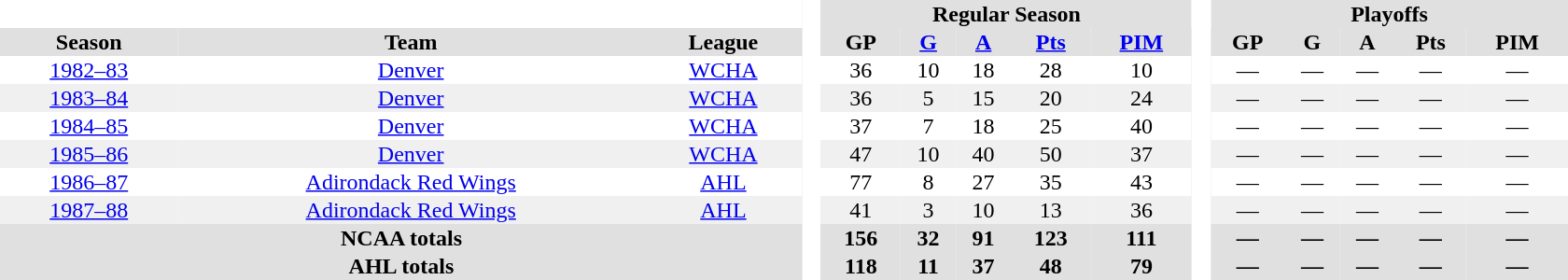<table border="0" cellpadding="1" cellspacing="0" style="text-align:center; width:70em">
<tr bgcolor="#e0e0e0">
<th colspan="3"  bgcolor="#ffffff"> </th>
<th rowspan="99" bgcolor="#ffffff"> </th>
<th colspan="5">Regular Season</th>
<th rowspan="99" bgcolor="#ffffff"> </th>
<th colspan="5">Playoffs</th>
</tr>
<tr bgcolor="#e0e0e0">
<th>Season</th>
<th>Team</th>
<th>League</th>
<th>GP</th>
<th><a href='#'>G</a></th>
<th><a href='#'>A</a></th>
<th><a href='#'>Pts</a></th>
<th><a href='#'>PIM</a></th>
<th>GP</th>
<th>G</th>
<th>A</th>
<th>Pts</th>
<th>PIM</th>
</tr>
<tr>
<td><a href='#'>1982–83</a></td>
<td><a href='#'>Denver</a></td>
<td><a href='#'>WCHA</a></td>
<td>36</td>
<td>10</td>
<td>18</td>
<td>28</td>
<td>10</td>
<td>—</td>
<td>—</td>
<td>—</td>
<td>—</td>
<td>—</td>
</tr>
<tr bgcolor="f0f0f0">
<td><a href='#'>1983–84</a></td>
<td><a href='#'>Denver</a></td>
<td><a href='#'>WCHA</a></td>
<td>36</td>
<td>5</td>
<td>15</td>
<td>20</td>
<td>24</td>
<td>—</td>
<td>—</td>
<td>—</td>
<td>—</td>
<td>—</td>
</tr>
<tr>
<td><a href='#'>1984–85</a></td>
<td><a href='#'>Denver</a></td>
<td><a href='#'>WCHA</a></td>
<td>37</td>
<td>7</td>
<td>18</td>
<td>25</td>
<td>40</td>
<td>—</td>
<td>—</td>
<td>—</td>
<td>—</td>
<td>—</td>
</tr>
<tr bgcolor="f0f0f0">
<td><a href='#'>1985–86</a></td>
<td><a href='#'>Denver</a></td>
<td><a href='#'>WCHA</a></td>
<td>47</td>
<td>10</td>
<td>40</td>
<td>50</td>
<td>37</td>
<td>—</td>
<td>—</td>
<td>—</td>
<td>—</td>
<td>—</td>
</tr>
<tr>
<td><a href='#'>1986–87</a></td>
<td><a href='#'>Adirondack Red Wings</a></td>
<td><a href='#'>AHL</a></td>
<td>77</td>
<td>8</td>
<td>27</td>
<td>35</td>
<td>43</td>
<td>—</td>
<td>—</td>
<td>—</td>
<td>—</td>
<td>—</td>
</tr>
<tr bgcolor="f0f0f0">
<td><a href='#'>1987–88</a></td>
<td><a href='#'>Adirondack Red Wings</a></td>
<td><a href='#'>AHL</a></td>
<td>41</td>
<td>3</td>
<td>10</td>
<td>13</td>
<td>36</td>
<td>—</td>
<td>—</td>
<td>—</td>
<td>—</td>
<td>—</td>
</tr>
<tr bgcolor="#e0e0e0">
<th colspan="3">NCAA totals</th>
<th>156</th>
<th>32</th>
<th>91</th>
<th>123</th>
<th>111</th>
<th>—</th>
<th>—</th>
<th>—</th>
<th>—</th>
<th>—</th>
</tr>
<tr bgcolor="#e0e0e0">
<th colspan="3">AHL totals</th>
<th>118</th>
<th>11</th>
<th>37</th>
<th>48</th>
<th>79</th>
<th>—</th>
<th>—</th>
<th>—</th>
<th>—</th>
<th>—</th>
</tr>
</table>
